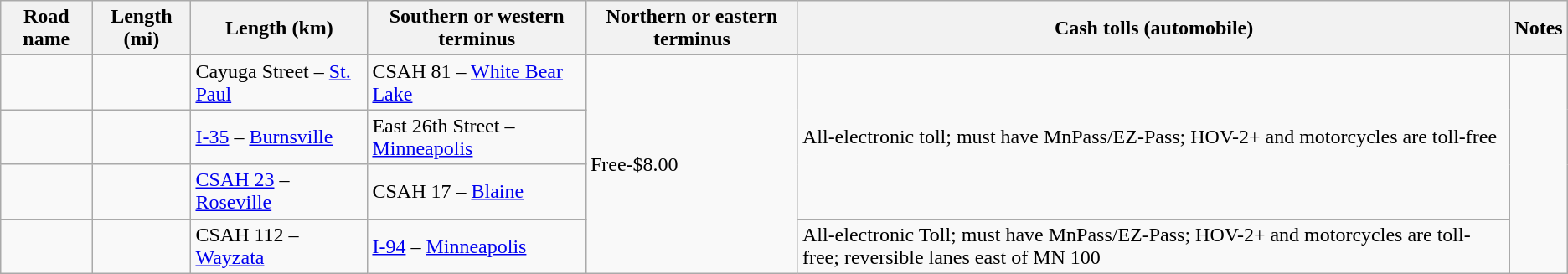<table class=wikitable>
<tr>
<th scope=col>Road name</th>
<th scope=col>Length (mi)</th>
<th scope=col>Length (km)</th>
<th scope=col>Southern or western terminus</th>
<th scope=col>Northern or eastern terminus</th>
<th scope=col>Cash tolls (automobile)</th>
<th scope=col>Notes</th>
</tr>
<tr>
<td></td>
<td></td>
<td>Cayuga Street – <a href='#'>St. Paul</a></td>
<td>CSAH 81 – <a href='#'>White Bear Lake</a></td>
<td rowspan="4">Free-$8.00</td>
<td rowspan="3">All-electronic toll; must have MnPass/EZ-Pass; HOV-2+ and motorcycles are toll-free</td>
</tr>
<tr>
<td></td>
<td></td>
<td><a href='#'>I-35</a> – <a href='#'>Burnsville</a></td>
<td>East 26th Street – <a href='#'>Minneapolis</a></td>
</tr>
<tr>
<td></td>
<td></td>
<td><a href='#'>CSAH 23</a> – <a href='#'>Roseville</a></td>
<td>CSAH 17 – <a href='#'>Blaine</a></td>
</tr>
<tr>
<td></td>
<td></td>
<td>CSAH 112 – <a href='#'>Wayzata</a></td>
<td><a href='#'>I-94</a> – <a href='#'>Minneapolis</a></td>
<td>All-electronic Toll; must have MnPass/EZ-Pass; HOV-2+ and motorcycles are toll-free; reversible lanes east of MN 100</td>
</tr>
</table>
